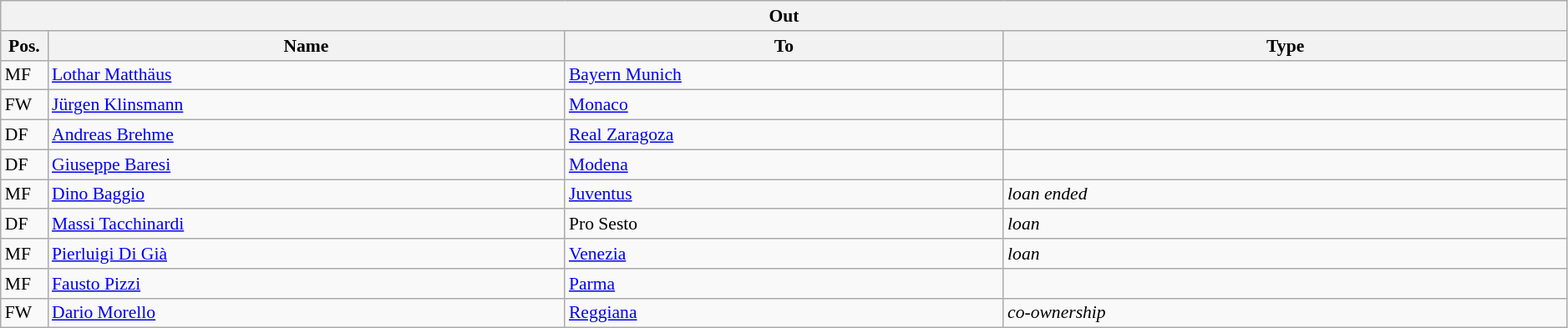<table class="wikitable" style="font-size:90%;width:99%;">
<tr>
<th colspan="4">Out</th>
</tr>
<tr>
<th width=3%>Pos.</th>
<th width=33%>Name</th>
<th width=28%>To</th>
<th width=36%>Type</th>
</tr>
<tr>
<td>MF</td>
<td><a href='#'>Lothar Matthäus</a></td>
<td><a href='#'>Bayern Munich</a></td>
<td></td>
</tr>
<tr>
<td>FW</td>
<td><a href='#'>Jürgen Klinsmann</a></td>
<td><a href='#'>Monaco</a></td>
<td></td>
</tr>
<tr>
<td>DF</td>
<td><a href='#'>Andreas Brehme</a></td>
<td><a href='#'>Real Zaragoza</a></td>
<td></td>
</tr>
<tr>
<td>DF</td>
<td><a href='#'>Giuseppe Baresi</a></td>
<td><a href='#'>Modena</a></td>
<td></td>
</tr>
<tr>
<td>MF</td>
<td><a href='#'>Dino Baggio</a></td>
<td><a href='#'>Juventus</a></td>
<td><em>loan ended</em></td>
</tr>
<tr>
<td>DF</td>
<td><a href='#'>Massi Tacchinardi</a></td>
<td>Pro Sesto</td>
<td><em>loan</em></td>
</tr>
<tr>
<td>MF</td>
<td><a href='#'>Pierluigi Di Già</a></td>
<td><a href='#'>Venezia</a></td>
<td><em>loan</em></td>
</tr>
<tr>
<td>MF</td>
<td><a href='#'>Fausto Pizzi</a></td>
<td><a href='#'>Parma</a></td>
<td></td>
</tr>
<tr>
<td>FW</td>
<td><a href='#'>Dario Morello</a></td>
<td><a href='#'>Reggiana</a></td>
<td><em>co-ownership</em></td>
</tr>
</table>
